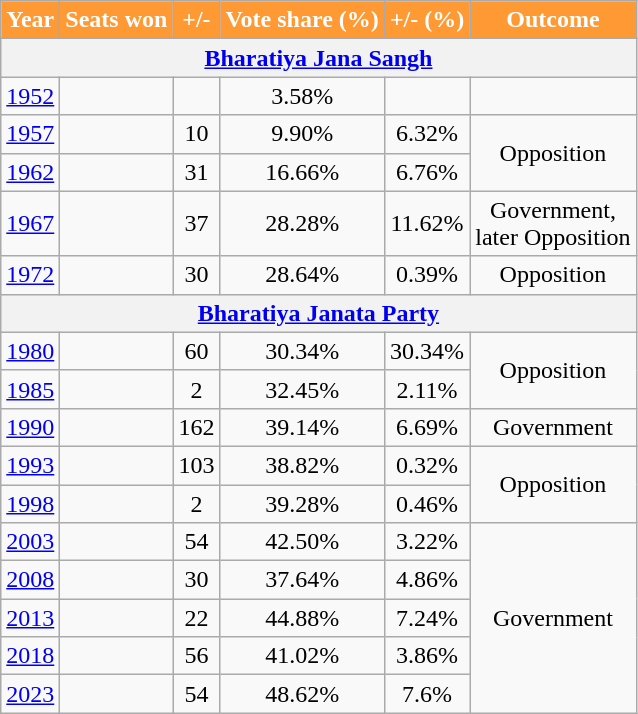<table class="wikitable sortable">
<tr>
<th style="background-color:#FF9933; color:white">Year</th>
<th style="background-color:#FF9933; color:white">Seats won</th>
<th style="background-color:#FF9933; color:white">+/-</th>
<th style="background-color:#FF9933; color:white">Vote share (%)</th>
<th style="background-color:#FF9933; color:white">+/- (%)</th>
<th style="background-color:#FF9933; color:white">Outcome</th>
</tr>
<tr>
<th colspan="6"><a href='#'>Bharatiya Jana Sangh</a></th>
</tr>
<tr style="text-align:center;">
<td><a href='#'>1952</a></td>
<td></td>
<td></td>
<td>3.58%</td>
<td></td>
<td></td>
</tr>
<tr style="text-align:center;">
<td><a href='#'>1957</a></td>
<td></td>
<td> 10</td>
<td>9.90%</td>
<td> 6.32%</td>
<td rowspan="2">Opposition</td>
</tr>
<tr style="text-align:center;">
<td><a href='#'>1962</a></td>
<td></td>
<td> 31</td>
<td>16.66%</td>
<td> 6.76%</td>
</tr>
<tr style="text-align:center;">
<td><a href='#'>1967</a></td>
<td></td>
<td> 37</td>
<td>28.28%</td>
<td> 11.62%</td>
<td>Government,<br>later Opposition</td>
</tr>
<tr style="text-align:center;">
<td><a href='#'>1972</a></td>
<td></td>
<td> 30</td>
<td>28.64%</td>
<td> 0.39%</td>
<td>Opposition</td>
</tr>
<tr>
<th colspan="6"><a href='#'>Bharatiya Janata Party</a></th>
</tr>
<tr style="text-align:center;">
<td><a href='#'>1980</a></td>
<td></td>
<td> 60</td>
<td>30.34%</td>
<td> 30.34%</td>
<td rowspan="2">Opposition</td>
</tr>
<tr style="text-align:center;">
<td><a href='#'>1985</a></td>
<td></td>
<td> 2</td>
<td>32.45%</td>
<td> 2.11%</td>
</tr>
<tr style="text-align:center;">
<td><a href='#'>1990</a></td>
<td></td>
<td> 162</td>
<td>39.14%</td>
<td> 6.69%</td>
<td>Government</td>
</tr>
<tr style="text-align:center;">
<td><a href='#'>1993</a></td>
<td></td>
<td> 103</td>
<td>38.82%</td>
<td> 0.32%</td>
<td rowspan="2">Opposition</td>
</tr>
<tr style="text-align:center;">
<td><a href='#'>1998</a></td>
<td></td>
<td> 2</td>
<td>39.28%</td>
<td> 0.46%</td>
</tr>
<tr style="text-align:center;">
<td><a href='#'>2003</a></td>
<td></td>
<td> 54</td>
<td>42.50%</td>
<td> 3.22%</td>
<td rowspan="5">Government</td>
</tr>
<tr style="text-align:center;">
<td><a href='#'>2008</a></td>
<td></td>
<td> 30</td>
<td>37.64%</td>
<td> 4.86%</td>
</tr>
<tr style="text-align:center;">
<td><a href='#'>2013</a></td>
<td></td>
<td> 22</td>
<td>44.88%</td>
<td> 7.24%</td>
</tr>
<tr style="text-align:center;">
<td><a href='#'>2018</a></td>
<td></td>
<td> 56</td>
<td>41.02%</td>
<td> 3.86%</td>
</tr>
<tr style="text-align:center;">
<td><a href='#'>2023</a></td>
<td></td>
<td> 54</td>
<td>48.62%</td>
<td> 7.6%</td>
</tr>
</table>
